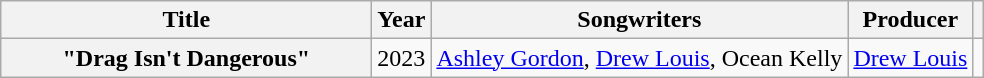<table class="wikitable plainrowheaders" style=text-align:center;>
<tr>
<th scope="col" style="width:15em;">Title</th>
<th scope="col">Year</th>
<th scope=“col”>Songwriters</th>
<th scope=“col”>Producer</th>
<th></th>
</tr>
<tr>
<th scope="row">"Drag Isn't Dangerous" <br></th>
<td>2023</td>
<td><a href='#'>Ashley Gordon</a>, <a href='#'>Drew Louis</a>, Ocean Kelly</td>
<td><a href='#'>Drew Louis</a></td>
<td style="text-align: center;"></td>
</tr>
</table>
